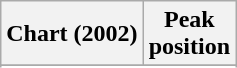<table class="wikitable sortable plainrowheaders">
<tr>
<th>Chart (2002)</th>
<th>Peak<br>position</th>
</tr>
<tr>
</tr>
<tr>
</tr>
</table>
